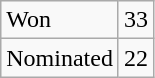<table class="wikitable">
<tr>
<td>Won</td>
<td>33</td>
</tr>
<tr>
<td>Nominated</td>
<td>22</td>
</tr>
</table>
